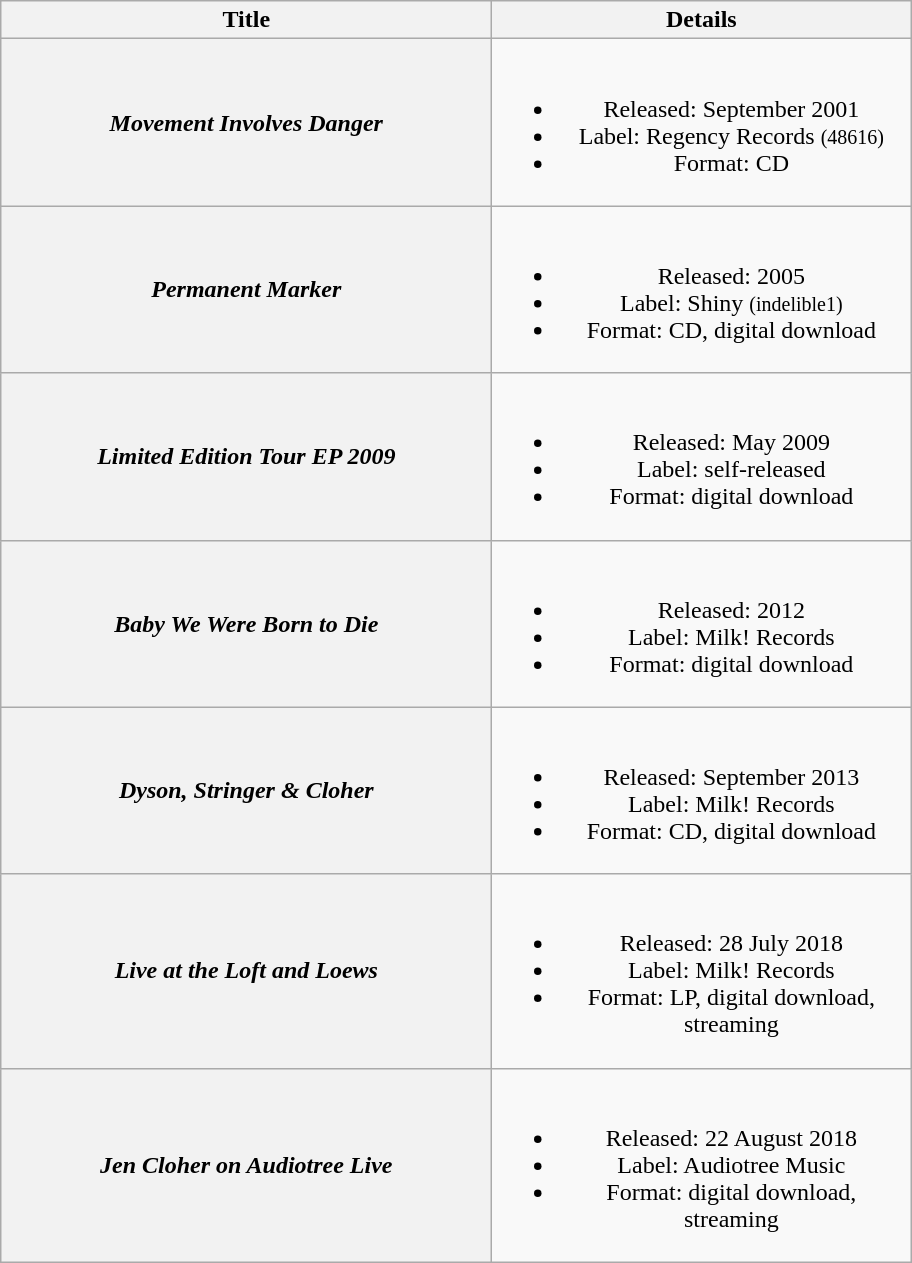<table class="wikitable plainrowheaders" style="text-align:center;" border="1">
<tr>
<th scope="col" style="width:20em;">Title</th>
<th scope="col" style="width:17em;">Details</th>
</tr>
<tr>
<th scope="row"><em>Movement Involves Danger</em></th>
<td><br><ul><li>Released: September 2001</li><li>Label: Regency Records <small>(48616)</small></li><li>Format: CD</li></ul></td>
</tr>
<tr>
<th scope="row"><em>Permanent Marker</em></th>
<td><br><ul><li>Released: 2005</li><li>Label: Shiny <small>(indelible1)</small></li><li>Format: CD, digital download</li></ul></td>
</tr>
<tr>
<th scope="row"><em>Limited Edition Tour EP 2009</em></th>
<td><br><ul><li>Released: May 2009</li><li>Label: self-released</li><li>Format: digital download</li></ul></td>
</tr>
<tr>
<th scope="row"><em>Baby We Were Born to Die</em></th>
<td><br><ul><li>Released: 2012</li><li>Label: Milk! Records</li><li>Format: digital download</li></ul></td>
</tr>
<tr>
<th scope="row"><em>Dyson, Stringer & Cloher</em> <br></th>
<td><br><ul><li>Released: September 2013</li><li>Label: Milk! Records</li><li>Format: CD, digital download</li></ul></td>
</tr>
<tr>
<th scope="row"><em>Live at the Loft and Loews</em></th>
<td><br><ul><li>Released: 28 July 2018</li><li>Label: Milk! Records</li><li>Format: LP, digital download, streaming</li></ul></td>
</tr>
<tr>
<th scope="row"><em>Jen Cloher on Audiotree Live</em></th>
<td><br><ul><li>Released: 22 August 2018</li><li>Label: Audiotree Music</li><li>Format: digital download, streaming</li></ul></td>
</tr>
</table>
